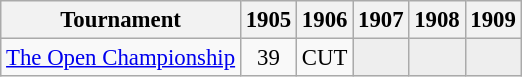<table class="wikitable" style="font-size:95%;text-align:center;">
<tr>
<th>Tournament</th>
<th>1905</th>
<th>1906</th>
<th>1907</th>
<th>1908</th>
<th>1909</th>
</tr>
<tr>
<td align=left><a href='#'>The Open Championship</a></td>
<td>39</td>
<td>CUT</td>
<td style="background:#eeeeee;"></td>
<td style="background:#eeeeee;"></td>
<td style="background:#eeeeee;"></td>
</tr>
</table>
